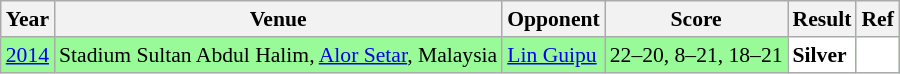<table class="sortable wikitable" style="font-size: 90%;">
<tr>
<th>Year</th>
<th>Venue</th>
<th>Opponent</th>
<th>Score</th>
<th>Result</th>
<th>Ref</th>
</tr>
<tr style="background:#98FB98">
<td align="center"><a href='#'>2014</a></td>
<td align="left">Stadium Sultan Abdul Halim, <a href='#'>Alor Setar</a>, Malaysia</td>
<td align="left"> <a href='#'>Lin Guipu</a></td>
<td align="left">22–20, 8–21, 18–21</td>
<td style="text-align:left; background:white"> <strong>Silver</strong></td>
<td style="text-align:center; background:white"></td>
</tr>
</table>
